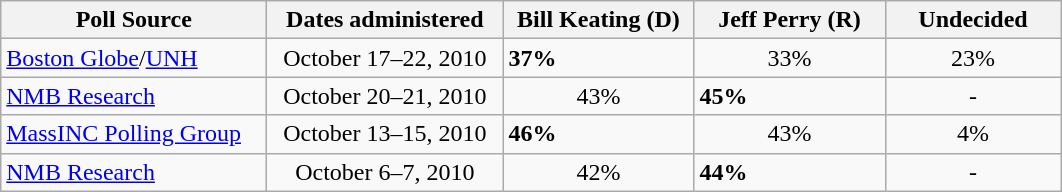<table class="wikitable">
<tr valign=bottom>
<th width=170px>Poll Source</th>
<th width=150px>Dates administered</th>
<th width=120px>Bill Keating (D)</th>
<th width=120px>Jeff Perry (R)</th>
<th width=110px>Undecided</th>
</tr>
<tr>
<td><a href='#'>Boston Globe</a>/<a href='#'>UNH</a></td>
<td align=center>October 17–22, 2010</td>
<td><strong>37%</strong></td>
<td align=center>33%</td>
<td align=center>23%</td>
</tr>
<tr>
<td><a href='#'>NMB Research</a></td>
<td align=center>October 20–21, 2010</td>
<td align=center>43%</td>
<td><strong>45%</strong></td>
<td align=center>-</td>
</tr>
<tr>
<td><a href='#'>MassINC Polling Group</a></td>
<td align=center>October 13–15, 2010</td>
<td><strong>46%</strong></td>
<td align=center>43%</td>
<td align=center>4%</td>
</tr>
<tr>
<td><a href='#'>NMB Research</a></td>
<td align=center>October 6–7, 2010</td>
<td align=center>42%</td>
<td><strong>44%</strong></td>
<td align=center>-</td>
</tr>
</table>
